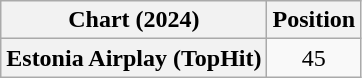<table class="wikitable plainrowheaders" style="text-align:center">
<tr>
<th scope="col">Chart (2024)</th>
<th scope="col">Position</th>
</tr>
<tr>
<th scope="row">Estonia Airplay (TopHit)</th>
<td>45</td>
</tr>
</table>
